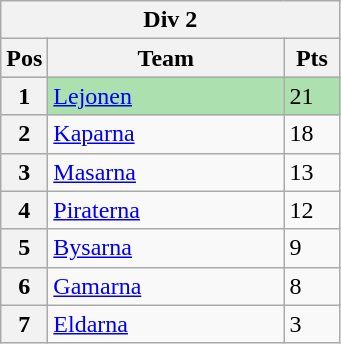<table class="wikitable">
<tr>
<th colspan="3">Div 2</th>
</tr>
<tr>
<th width=20>Pos</th>
<th width=150>Team</th>
<th width=30>Pts</th>
</tr>
<tr style="background:#ACE1AF;">
<th>1</th>
<td><a href='#'>Lejonen</a></td>
<td>21</td>
</tr>
<tr>
<th>2</th>
<td><a href='#'>Kaparna</a></td>
<td>18</td>
</tr>
<tr>
<th>3</th>
<td><a href='#'>Masarna</a></td>
<td>13</td>
</tr>
<tr>
<th>4</th>
<td><a href='#'>Piraterna</a></td>
<td>12</td>
</tr>
<tr>
<th>5</th>
<td><a href='#'>Bysarna</a></td>
<td>9</td>
</tr>
<tr>
<th>6</th>
<td><a href='#'>Gamarna</a></td>
<td>8</td>
</tr>
<tr>
<th>7</th>
<td><a href='#'>Eldarna</a></td>
<td>3</td>
</tr>
</table>
